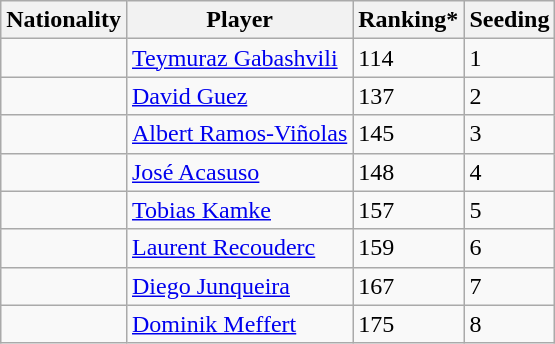<table class="wikitable" border="1">
<tr>
<th>Nationality</th>
<th>Player</th>
<th>Ranking*</th>
<th>Seeding</th>
</tr>
<tr>
<td></td>
<td><a href='#'>Teymuraz Gabashvili</a></td>
<td>114</td>
<td>1</td>
</tr>
<tr>
<td></td>
<td><a href='#'>David Guez</a></td>
<td>137</td>
<td>2</td>
</tr>
<tr>
<td></td>
<td><a href='#'>Albert Ramos-Viñolas</a></td>
<td>145</td>
<td>3</td>
</tr>
<tr>
<td></td>
<td><a href='#'>José Acasuso</a></td>
<td>148</td>
<td>4</td>
</tr>
<tr>
<td></td>
<td><a href='#'>Tobias Kamke</a></td>
<td>157</td>
<td>5</td>
</tr>
<tr>
<td></td>
<td><a href='#'>Laurent Recouderc</a></td>
<td>159</td>
<td>6</td>
</tr>
<tr>
<td></td>
<td><a href='#'>Diego Junqueira</a></td>
<td>167</td>
<td>7</td>
</tr>
<tr>
<td></td>
<td><a href='#'>Dominik Meffert</a></td>
<td>175</td>
<td>8</td>
</tr>
</table>
